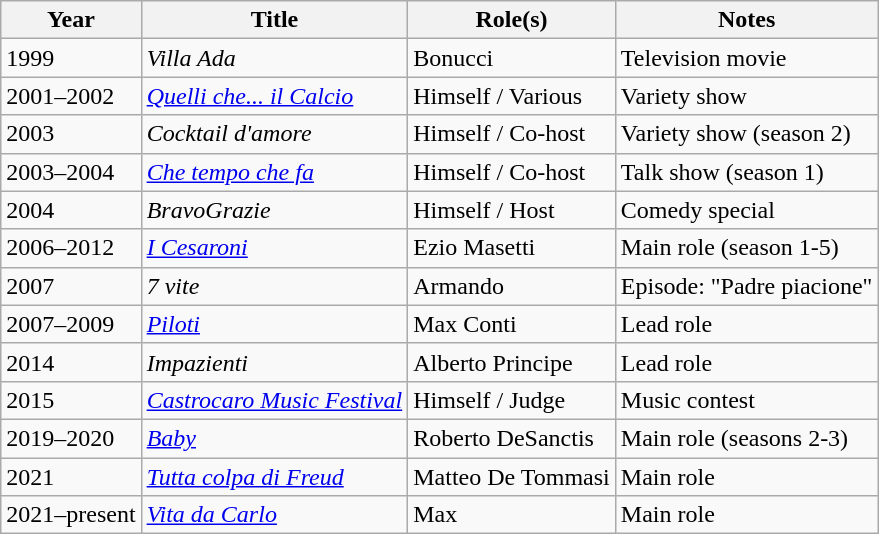<table class="wikitable plainrowheaders sortable">
<tr>
<th scope="col">Year</th>
<th scope="col">Title</th>
<th scope="col">Role(s)</th>
<th scope="col" class="unsortable">Notes</th>
</tr>
<tr>
<td>1999</td>
<td><em>Villa Ada</em></td>
<td>Bonucci</td>
<td>Television movie</td>
</tr>
<tr>
<td>2001–2002</td>
<td><em><a href='#'>Quelli che... il Calcio</a></em></td>
<td>Himself / Various</td>
<td>Variety show</td>
</tr>
<tr>
<td>2003</td>
<td><em>Cocktail d'amore</em></td>
<td>Himself / Co-host</td>
<td>Variety show (season 2)</td>
</tr>
<tr>
<td>2003–2004</td>
<td><em><a href='#'>Che tempo che fa</a></em></td>
<td>Himself / Co-host</td>
<td>Talk show (season 1)</td>
</tr>
<tr>
<td>2004</td>
<td><em>BravoGrazie</em></td>
<td>Himself / Host</td>
<td>Comedy special</td>
</tr>
<tr>
<td>2006–2012</td>
<td><em><a href='#'>I Cesaroni</a></em></td>
<td>Ezio Masetti</td>
<td>Main role (season 1-5)</td>
</tr>
<tr>
<td>2007</td>
<td><em>7 vite</em></td>
<td>Armando</td>
<td>Episode: "Padre piacione"</td>
</tr>
<tr>
<td>2007–2009</td>
<td><em><a href='#'>Piloti</a></em></td>
<td>Max Conti</td>
<td>Lead role</td>
</tr>
<tr>
<td>2014</td>
<td><em>Impazienti</em></td>
<td>Alberto Principe</td>
<td>Lead role</td>
</tr>
<tr>
<td>2015</td>
<td><em><a href='#'>Castrocaro Music Festival</a></em></td>
<td>Himself / Judge</td>
<td>Music contest</td>
</tr>
<tr>
<td>2019–2020</td>
<td><em><a href='#'>Baby</a></em></td>
<td>Roberto DeSanctis</td>
<td>Main role (seasons 2-3)</td>
</tr>
<tr>
<td>2021</td>
<td><em><a href='#'>Tutta colpa di Freud</a></em></td>
<td>Matteo De Tommasi</td>
<td>Main role</td>
</tr>
<tr>
<td>2021–present</td>
<td><em><a href='#'>Vita da Carlo</a></em></td>
<td>Max</td>
<td>Main role</td>
</tr>
</table>
